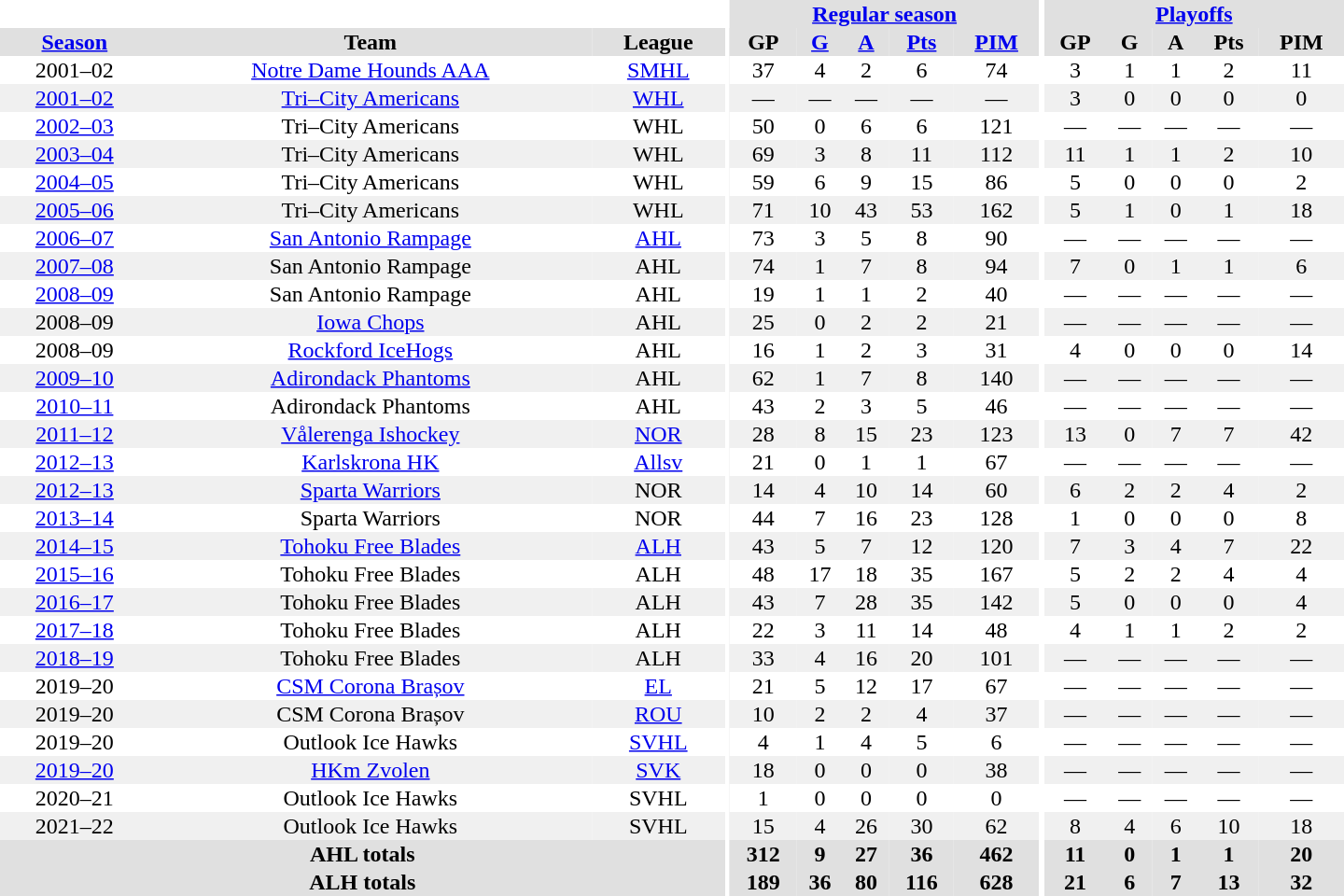<table border="0" cellpadding="1" cellspacing="0" style="text-align:center; width:60em">
<tr bgcolor="#e0e0e0">
<th colspan="3" bgcolor="#ffffff"></th>
<th rowspan="99" bgcolor="#ffffff"></th>
<th colspan="5"><a href='#'>Regular season</a></th>
<th rowspan="99" bgcolor="#ffffff"></th>
<th colspan="5"><a href='#'>Playoffs</a></th>
</tr>
<tr bgcolor="#e0e0e0">
<th><a href='#'>Season</a></th>
<th>Team</th>
<th>League</th>
<th>GP</th>
<th><a href='#'>G</a></th>
<th><a href='#'>A</a></th>
<th><a href='#'>Pts</a></th>
<th><a href='#'>PIM</a></th>
<th>GP</th>
<th>G</th>
<th>A</th>
<th>Pts</th>
<th>PIM</th>
</tr>
<tr>
<td>2001–02</td>
<td><a href='#'>Notre Dame Hounds AAA</a></td>
<td><a href='#'>SMHL</a></td>
<td>37</td>
<td>4</td>
<td>2</td>
<td>6</td>
<td>74</td>
<td>3</td>
<td>1</td>
<td>1</td>
<td>2</td>
<td>11</td>
</tr>
<tr bgcolor="#f0f0f0">
<td><a href='#'>2001–02</a></td>
<td><a href='#'>Tri–City Americans</a></td>
<td><a href='#'>WHL</a></td>
<td>—</td>
<td>—</td>
<td>—</td>
<td>—</td>
<td>—</td>
<td>3</td>
<td>0</td>
<td>0</td>
<td>0</td>
<td>0</td>
</tr>
<tr>
<td><a href='#'>2002–03</a></td>
<td>Tri–City Americans</td>
<td>WHL</td>
<td>50</td>
<td>0</td>
<td>6</td>
<td>6</td>
<td>121</td>
<td>—</td>
<td>—</td>
<td>—</td>
<td>—</td>
<td>—</td>
</tr>
<tr bgcolor="#f0f0f0">
<td><a href='#'>2003–04</a></td>
<td>Tri–City Americans</td>
<td>WHL</td>
<td>69</td>
<td>3</td>
<td>8</td>
<td>11</td>
<td>112</td>
<td>11</td>
<td>1</td>
<td>1</td>
<td>2</td>
<td>10</td>
</tr>
<tr>
<td><a href='#'>2004–05</a></td>
<td>Tri–City Americans</td>
<td>WHL</td>
<td>59</td>
<td>6</td>
<td>9</td>
<td>15</td>
<td>86</td>
<td>5</td>
<td>0</td>
<td>0</td>
<td>0</td>
<td>2</td>
</tr>
<tr bgcolor="#f0f0f0">
<td><a href='#'>2005–06</a></td>
<td>Tri–City Americans</td>
<td>WHL</td>
<td>71</td>
<td>10</td>
<td>43</td>
<td>53</td>
<td>162</td>
<td>5</td>
<td>1</td>
<td>0</td>
<td>1</td>
<td>18</td>
</tr>
<tr>
<td><a href='#'>2006–07</a></td>
<td><a href='#'>San Antonio Rampage</a></td>
<td><a href='#'>AHL</a></td>
<td>73</td>
<td>3</td>
<td>5</td>
<td>8</td>
<td>90</td>
<td>—</td>
<td>—</td>
<td>—</td>
<td>—</td>
<td>—</td>
</tr>
<tr bgcolor="#f0f0f0">
<td><a href='#'>2007–08</a></td>
<td>San Antonio Rampage</td>
<td>AHL</td>
<td>74</td>
<td>1</td>
<td>7</td>
<td>8</td>
<td>94</td>
<td>7</td>
<td>0</td>
<td>1</td>
<td>1</td>
<td>6</td>
</tr>
<tr>
<td><a href='#'>2008–09</a></td>
<td>San Antonio Rampage</td>
<td>AHL</td>
<td>19</td>
<td>1</td>
<td>1</td>
<td>2</td>
<td>40</td>
<td>—</td>
<td>—</td>
<td>—</td>
<td>—</td>
<td>—</td>
</tr>
<tr bgcolor="#f0f0f0">
<td>2008–09</td>
<td><a href='#'>Iowa Chops</a></td>
<td>AHL</td>
<td>25</td>
<td>0</td>
<td>2</td>
<td>2</td>
<td>21</td>
<td>—</td>
<td>—</td>
<td>—</td>
<td>—</td>
<td>—</td>
</tr>
<tr>
<td>2008–09</td>
<td><a href='#'>Rockford IceHogs</a></td>
<td>AHL</td>
<td>16</td>
<td>1</td>
<td>2</td>
<td>3</td>
<td>31</td>
<td>4</td>
<td>0</td>
<td>0</td>
<td>0</td>
<td>14</td>
</tr>
<tr bgcolor="#f0f0f0">
<td><a href='#'>2009–10</a></td>
<td><a href='#'>Adirondack Phantoms</a></td>
<td>AHL</td>
<td>62</td>
<td>1</td>
<td>7</td>
<td>8</td>
<td>140</td>
<td>—</td>
<td>—</td>
<td>—</td>
<td>—</td>
<td>—</td>
</tr>
<tr>
<td><a href='#'>2010–11</a></td>
<td>Adirondack Phantoms</td>
<td>AHL</td>
<td>43</td>
<td>2</td>
<td>3</td>
<td>5</td>
<td>46</td>
<td>—</td>
<td>—</td>
<td>—</td>
<td>—</td>
<td>—</td>
</tr>
<tr bgcolor="#f0f0f0">
<td><a href='#'>2011–12</a></td>
<td><a href='#'>Vålerenga Ishockey</a></td>
<td><a href='#'>NOR</a></td>
<td>28</td>
<td>8</td>
<td>15</td>
<td>23</td>
<td>123</td>
<td>13</td>
<td>0</td>
<td>7</td>
<td>7</td>
<td>42</td>
</tr>
<tr>
<td><a href='#'>2012–13</a></td>
<td><a href='#'>Karlskrona HK</a></td>
<td><a href='#'>Allsv</a></td>
<td>21</td>
<td>0</td>
<td>1</td>
<td>1</td>
<td>67</td>
<td>—</td>
<td>—</td>
<td>—</td>
<td>—</td>
<td>—</td>
</tr>
<tr bgcolor="#f0f0f0">
<td><a href='#'>2012–13</a></td>
<td><a href='#'>Sparta Warriors</a></td>
<td>NOR</td>
<td>14</td>
<td>4</td>
<td>10</td>
<td>14</td>
<td>60</td>
<td>6</td>
<td>2</td>
<td>2</td>
<td>4</td>
<td>2</td>
</tr>
<tr>
<td><a href='#'>2013–14</a></td>
<td>Sparta Warriors</td>
<td>NOR</td>
<td>44</td>
<td>7</td>
<td>16</td>
<td>23</td>
<td>128</td>
<td>1</td>
<td>0</td>
<td>0</td>
<td>0</td>
<td>8</td>
</tr>
<tr bgcolor="#f0f0f0">
<td><a href='#'>2014–15</a></td>
<td><a href='#'>Tohoku Free Blades</a></td>
<td><a href='#'>ALH</a></td>
<td>43</td>
<td>5</td>
<td>7</td>
<td>12</td>
<td>120</td>
<td>7</td>
<td>3</td>
<td>4</td>
<td>7</td>
<td>22</td>
</tr>
<tr>
<td><a href='#'>2015–16</a></td>
<td>Tohoku Free Blades</td>
<td>ALH</td>
<td>48</td>
<td>17</td>
<td>18</td>
<td>35</td>
<td>167</td>
<td>5</td>
<td>2</td>
<td>2</td>
<td>4</td>
<td>4</td>
</tr>
<tr bgcolor="#f0f0f0">
<td><a href='#'>2016–17</a></td>
<td>Tohoku Free Blades</td>
<td>ALH</td>
<td>43</td>
<td>7</td>
<td>28</td>
<td>35</td>
<td>142</td>
<td>5</td>
<td>0</td>
<td>0</td>
<td>0</td>
<td>4</td>
</tr>
<tr>
<td><a href='#'>2017–18</a></td>
<td>Tohoku Free Blades</td>
<td>ALH</td>
<td>22</td>
<td>3</td>
<td>11</td>
<td>14</td>
<td>48</td>
<td>4</td>
<td>1</td>
<td>1</td>
<td>2</td>
<td>2</td>
</tr>
<tr bgcolor="#f0f0f0">
<td><a href='#'>2018–19</a></td>
<td>Tohoku Free Blades</td>
<td>ALH</td>
<td>33</td>
<td>4</td>
<td>16</td>
<td>20</td>
<td>101</td>
<td>—</td>
<td>—</td>
<td>—</td>
<td>—</td>
<td>—</td>
</tr>
<tr>
<td>2019–20</td>
<td><a href='#'>CSM Corona Brașov</a></td>
<td><a href='#'>EL</a></td>
<td>21</td>
<td>5</td>
<td>12</td>
<td>17</td>
<td>67</td>
<td>—</td>
<td>—</td>
<td>—</td>
<td>—</td>
<td>—</td>
</tr>
<tr bgcolor="#f0f0f0">
<td>2019–20</td>
<td>CSM Corona Brașov</td>
<td><a href='#'>ROU</a></td>
<td>10</td>
<td>2</td>
<td>2</td>
<td>4</td>
<td>37</td>
<td>—</td>
<td>—</td>
<td>—</td>
<td>—</td>
<td>—</td>
</tr>
<tr>
<td>2019–20</td>
<td>Outlook Ice Hawks</td>
<td><a href='#'>SVHL</a></td>
<td>4</td>
<td>1</td>
<td>4</td>
<td>5</td>
<td>6</td>
<td>—</td>
<td>—</td>
<td>—</td>
<td>—</td>
<td>—</td>
</tr>
<tr bgcolor="#f0f0f0">
<td><a href='#'>2019–20</a></td>
<td><a href='#'>HKm Zvolen</a></td>
<td><a href='#'>SVK</a></td>
<td>18</td>
<td>0</td>
<td>0</td>
<td>0</td>
<td>38</td>
<td>—</td>
<td>—</td>
<td>—</td>
<td>—</td>
<td>—</td>
</tr>
<tr>
<td>2020–21</td>
<td>Outlook Ice Hawks</td>
<td>SVHL</td>
<td>1</td>
<td>0</td>
<td>0</td>
<td>0</td>
<td>0</td>
<td>—</td>
<td>—</td>
<td>—</td>
<td>—</td>
<td>—</td>
</tr>
<tr bgcolor="#f0f0f0">
<td>2021–22</td>
<td>Outlook Ice Hawks</td>
<td>SVHL</td>
<td>15</td>
<td>4</td>
<td>26</td>
<td>30</td>
<td>62</td>
<td>8</td>
<td>4</td>
<td>6</td>
<td>10</td>
<td>18</td>
</tr>
<tr bgcolor="#e0e0e0">
<th colspan="3">AHL totals</th>
<th>312</th>
<th>9</th>
<th>27</th>
<th>36</th>
<th>462</th>
<th>11</th>
<th>0</th>
<th>1</th>
<th>1</th>
<th>20</th>
</tr>
<tr bgcolor="#e0e0e0">
<th colspan="3">ALH totals</th>
<th>189</th>
<th>36</th>
<th>80</th>
<th>116</th>
<th>628</th>
<th>21</th>
<th>6</th>
<th>7</th>
<th>13</th>
<th>32</th>
</tr>
</table>
